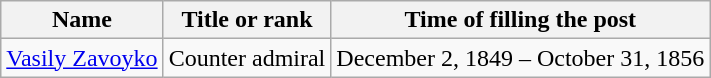<table class="wikitable">
<tr>
<th>Name</th>
<th>Title or rank</th>
<th>Time of filling the post</th>
</tr>
<tr>
<td><a href='#'>Vasily Zavoyko</a></td>
<td>Counter admiral</td>
<td>December 2, 1849 – October 31, 1856</td>
</tr>
</table>
